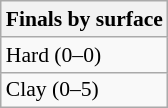<table class=wikitable style=font-size:90%>
<tr>
<th>Finals by surface</th>
</tr>
<tr>
<td>Hard (0–0)</td>
</tr>
<tr>
<td>Clay (0–5)</td>
</tr>
</table>
